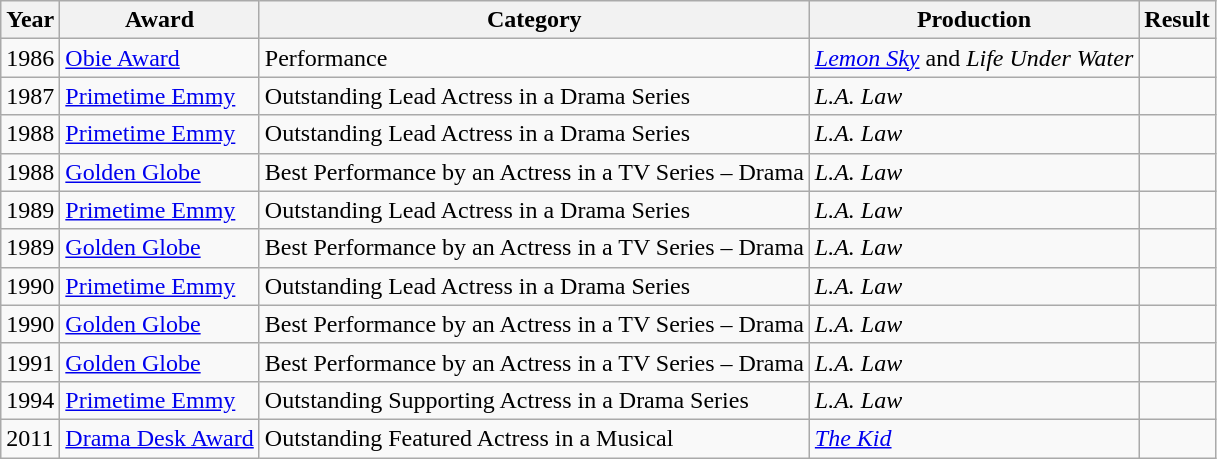<table class="wikitable sortable">
<tr>
<th>Year</th>
<th>Award</th>
<th>Category</th>
<th>Production</th>
<th>Result</th>
</tr>
<tr>
<td>1986</td>
<td><a href='#'>Obie Award</a></td>
<td>Performance</td>
<td><em><a href='#'>Lemon Sky</a></em> and <em>Life Under Water</em></td>
<td></td>
</tr>
<tr>
<td>1987</td>
<td><a href='#'>Primetime Emmy</a></td>
<td>Outstanding Lead Actress in a Drama Series</td>
<td><em>L.A. Law</em></td>
<td></td>
</tr>
<tr>
<td>1988</td>
<td><a href='#'>Primetime Emmy</a></td>
<td>Outstanding Lead Actress in a Drama Series</td>
<td><em>L.A. Law</em></td>
<td></td>
</tr>
<tr>
<td>1988</td>
<td><a href='#'>Golden Globe</a></td>
<td>Best Performance by an Actress in a TV Series – Drama</td>
<td><em>L.A. Law</em></td>
<td></td>
</tr>
<tr>
<td>1989</td>
<td><a href='#'>Primetime Emmy</a></td>
<td>Outstanding Lead Actress in a Drama Series</td>
<td><em>L.A. Law</em></td>
<td></td>
</tr>
<tr>
<td>1989</td>
<td><a href='#'>Golden Globe</a></td>
<td>Best Performance by an Actress in a TV Series – Drama</td>
<td><em>L.A. Law</em></td>
<td></td>
</tr>
<tr>
<td>1990</td>
<td><a href='#'>Primetime Emmy</a></td>
<td>Outstanding Lead Actress in a Drama Series</td>
<td><em>L.A. Law</em></td>
<td></td>
</tr>
<tr>
<td>1990</td>
<td><a href='#'>Golden Globe</a></td>
<td>Best Performance by an Actress in a TV Series – Drama</td>
<td><em>L.A. Law</em></td>
<td></td>
</tr>
<tr>
<td>1991</td>
<td><a href='#'>Golden Globe</a></td>
<td>Best Performance by an Actress in a TV Series – Drama</td>
<td><em>L.A. Law</em></td>
<td></td>
</tr>
<tr>
<td>1994</td>
<td><a href='#'>Primetime Emmy</a></td>
<td>Outstanding Supporting Actress in a Drama Series</td>
<td><em>L.A. Law</em></td>
<td></td>
</tr>
<tr>
<td>2011</td>
<td><a href='#'>Drama Desk Award</a></td>
<td>Outstanding Featured Actress in a Musical</td>
<td><em><a href='#'>The Kid</a></em></td>
<td></td>
</tr>
</table>
